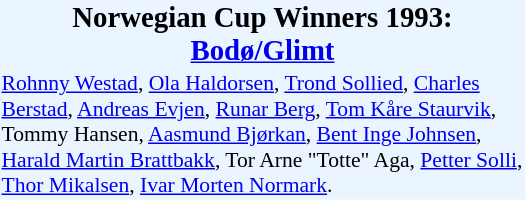<table cellspacing=0 width=100% style="clear: right; background:#EBF5FF; margin: 0 0 1em 1em; width:350px; text-align: left; float: right;">
<tr>
<td align=center style="font-size: 120%;"><strong>Norwegian Cup Winners 1993: <a href='#'>Bodø/Glimt</a></strong></td>
</tr>
<tr>
<td style="font-size: 90%;"><div> <a href='#'>Rohnny Westad</a>, <a href='#'>Ola Haldorsen</a>, <a href='#'>Trond Sollied</a>, <a href='#'>Charles Berstad</a>, <a href='#'>Andreas Evjen</a>, <a href='#'>Runar Berg</a>, <a href='#'>Tom Kåre Staurvik</a>, Tommy Hansen, <a href='#'>Aasmund Bjørkan</a>, <a href='#'>Bent Inge Johnsen</a>, <a href='#'>Harald Martin Brattbakk</a>, Tor Arne "Totte" Aga, <a href='#'>Petter Solli</a>, <a href='#'>Thor Mikalsen</a>, <a href='#'>Ivar Morten Normark</a>.<br></div></td>
</tr>
</table>
